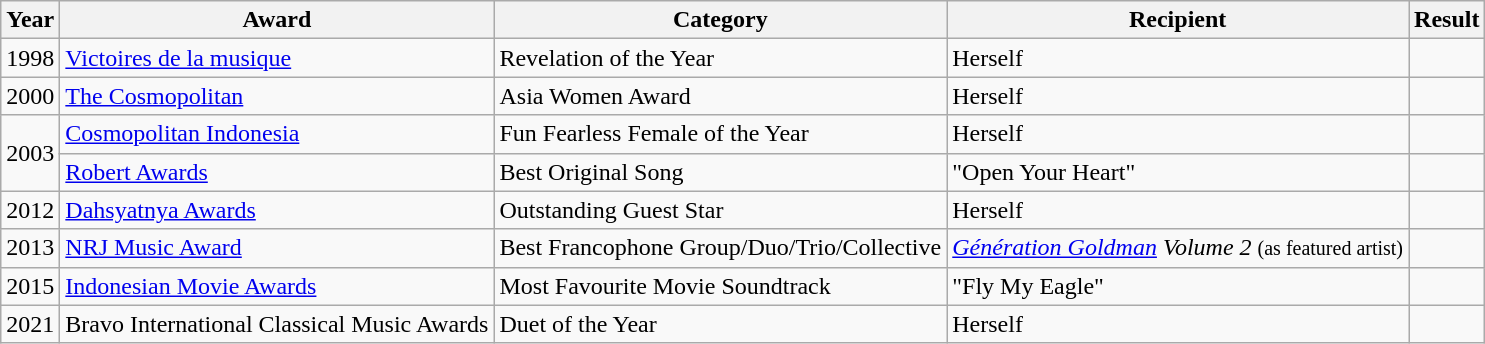<table class="wikitable sortable">
<tr>
<th>Year</th>
<th>Award</th>
<th>Category</th>
<th>Recipient</th>
<th>Result</th>
</tr>
<tr>
<td>1998</td>
<td><a href='#'>Victoires de la musique</a></td>
<td>Revelation of the Year</td>
<td>Herself</td>
<td></td>
</tr>
<tr>
<td>2000</td>
<td><a href='#'>The Cosmopolitan</a></td>
<td>Asia Women Award</td>
<td>Herself</td>
<td></td>
</tr>
<tr>
<td rowspan="2">2003</td>
<td><a href='#'>Cosmopolitan Indonesia</a></td>
<td>Fun Fearless Female of the Year</td>
<td>Herself</td>
<td></td>
</tr>
<tr>
<td><a href='#'>Robert Awards</a></td>
<td>Best Original Song</td>
<td>"Open Your Heart"</td>
<td></td>
</tr>
<tr>
<td>2012</td>
<td><a href='#'>Dahsyatnya Awards</a></td>
<td>Outstanding Guest Star</td>
<td>Herself</td>
<td></td>
</tr>
<tr>
<td>2013</td>
<td><a href='#'>NRJ Music Award</a></td>
<td>Best Francophone Group/Duo/Trio/Collective</td>
<td><em><a href='#'>Génération Goldman</a> Volume 2</em> <small>(as featured artist)</small></td>
<td></td>
</tr>
<tr>
<td>2015</td>
<td><a href='#'>Indonesian Movie Awards</a></td>
<td>Most Favourite Movie Soundtrack</td>
<td>"Fly My Eagle"</td>
<td></td>
</tr>
<tr>
<td>2021</td>
<td>Bravo International Classical Music Awards</td>
<td>Duet of the Year</td>
<td Herself>Herself</td>
<td></td>
</tr>
</table>
